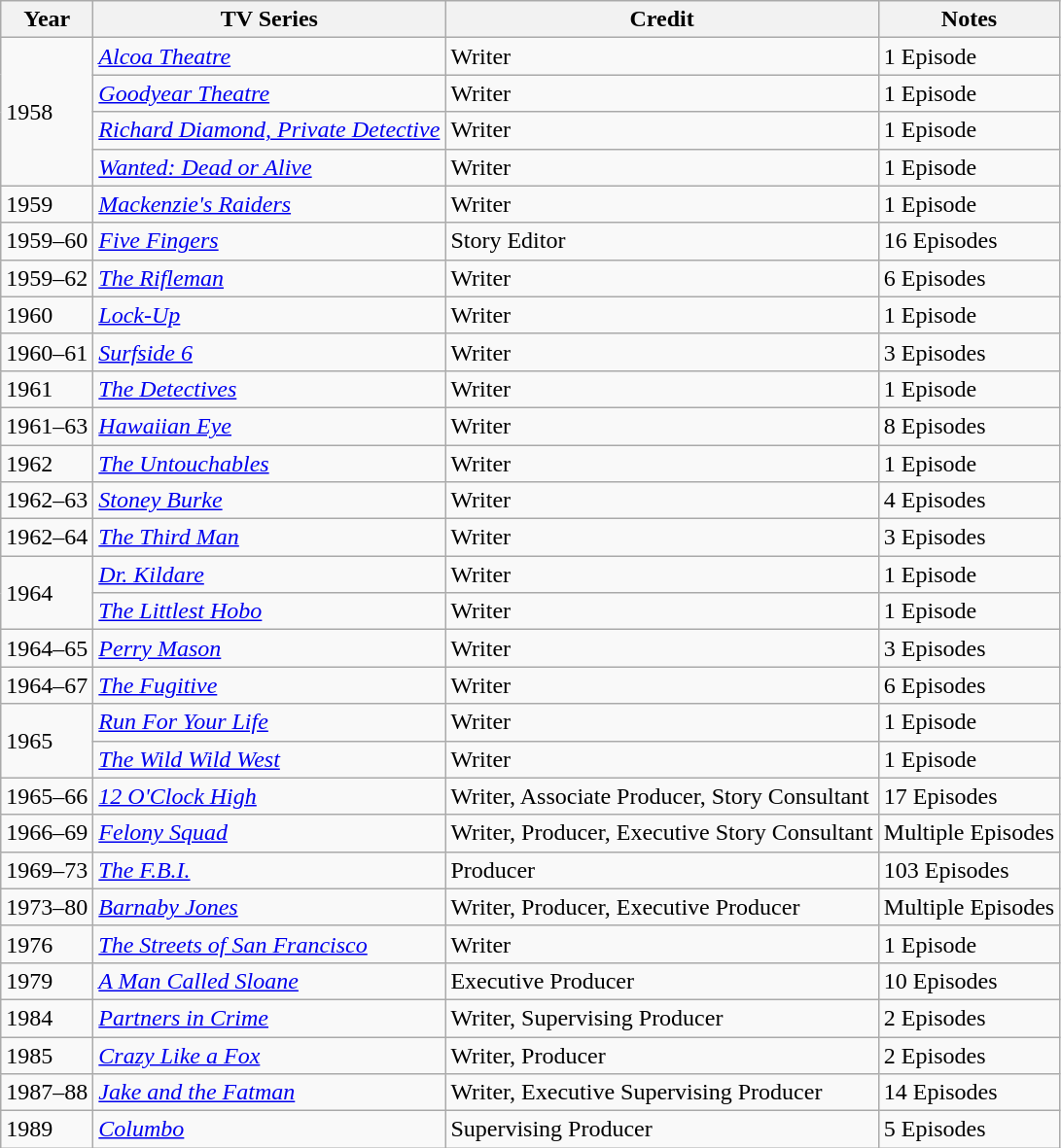<table class="wikitable">
<tr>
<th>Year</th>
<th>TV Series</th>
<th>Credit</th>
<th>Notes</th>
</tr>
<tr>
<td rowspan=4>1958</td>
<td><em><a href='#'>Alcoa Theatre</a></em></td>
<td>Writer</td>
<td>1 Episode</td>
</tr>
<tr>
<td><em><a href='#'>Goodyear Theatre</a></em></td>
<td>Writer</td>
<td>1 Episode</td>
</tr>
<tr>
<td><em><a href='#'>Richard Diamond, Private Detective</a></em></td>
<td>Writer</td>
<td>1 Episode</td>
</tr>
<tr>
<td><em><a href='#'>Wanted: Dead or Alive</a></em></td>
<td>Writer</td>
<td>1 Episode</td>
</tr>
<tr>
<td>1959</td>
<td><em><a href='#'>Mackenzie's Raiders</a></em></td>
<td>Writer</td>
<td>1 Episode</td>
</tr>
<tr>
<td>1959–60</td>
<td><em><a href='#'>Five Fingers</a></em></td>
<td>Story Editor</td>
<td>16 Episodes</td>
</tr>
<tr>
<td>1959–62</td>
<td><em><a href='#'>The Rifleman</a></em></td>
<td>Writer</td>
<td>6 Episodes</td>
</tr>
<tr>
<td>1960</td>
<td><em><a href='#'>Lock-Up</a></em></td>
<td>Writer</td>
<td>1 Episode</td>
</tr>
<tr>
<td>1960–61</td>
<td><em><a href='#'>Surfside 6</a></em></td>
<td>Writer</td>
<td>3 Episodes</td>
</tr>
<tr>
<td>1961</td>
<td><em><a href='#'>The Detectives</a></em></td>
<td>Writer</td>
<td>1 Episode</td>
</tr>
<tr>
<td>1961–63</td>
<td><em><a href='#'>Hawaiian Eye</a></em></td>
<td>Writer</td>
<td>8 Episodes</td>
</tr>
<tr>
<td>1962</td>
<td><em><a href='#'>The Untouchables</a></em></td>
<td>Writer</td>
<td>1 Episode</td>
</tr>
<tr>
<td>1962–63</td>
<td><em><a href='#'>Stoney Burke</a></em></td>
<td>Writer</td>
<td>4 Episodes</td>
</tr>
<tr>
<td>1962–64</td>
<td><em><a href='#'>The Third Man</a></em></td>
<td>Writer</td>
<td>3 Episodes</td>
</tr>
<tr>
<td rowspan=2>1964</td>
<td><em><a href='#'>Dr. Kildare</a></em></td>
<td>Writer</td>
<td>1 Episode</td>
</tr>
<tr>
<td><em><a href='#'>The Littlest Hobo</a></em></td>
<td>Writer</td>
<td>1 Episode</td>
</tr>
<tr>
<td>1964–65</td>
<td><em><a href='#'>Perry Mason</a></em></td>
<td>Writer</td>
<td>3 Episodes</td>
</tr>
<tr>
<td>1964–67</td>
<td><em><a href='#'>The Fugitive</a></em></td>
<td>Writer</td>
<td>6 Episodes</td>
</tr>
<tr>
<td rowspan=2>1965</td>
<td><em><a href='#'>Run For Your Life</a></em></td>
<td>Writer</td>
<td>1 Episode</td>
</tr>
<tr>
<td><em><a href='#'>The Wild Wild West</a></em></td>
<td>Writer</td>
<td>1 Episode</td>
</tr>
<tr>
<td>1965–66</td>
<td><em><a href='#'>12 O'Clock High</a></em></td>
<td>Writer, Associate Producer, Story Consultant</td>
<td>17 Episodes</td>
</tr>
<tr>
<td>1966–69</td>
<td><em><a href='#'>Felony Squad</a></em></td>
<td>Writer, Producer, Executive Story Consultant</td>
<td>Multiple Episodes</td>
</tr>
<tr>
<td>1969–73</td>
<td><em><a href='#'>The F.B.I.</a></em></td>
<td>Producer</td>
<td>103 Episodes</td>
</tr>
<tr>
<td>1973–80</td>
<td><em><a href='#'>Barnaby Jones</a></em></td>
<td>Writer, Producer, Executive Producer</td>
<td>Multiple Episodes</td>
</tr>
<tr>
<td>1976</td>
<td><em><a href='#'>The Streets of San Francisco</a></em></td>
<td>Writer</td>
<td>1 Episode</td>
</tr>
<tr>
<td>1979</td>
<td><em><a href='#'>A Man Called Sloane</a></em></td>
<td>Executive Producer</td>
<td>10 Episodes</td>
</tr>
<tr>
<td>1984</td>
<td><em><a href='#'>Partners in Crime</a></em></td>
<td>Writer, Supervising Producer</td>
<td>2 Episodes</td>
</tr>
<tr>
<td>1985</td>
<td><em><a href='#'>Crazy Like a Fox</a></em></td>
<td>Writer, Producer</td>
<td>2 Episodes</td>
</tr>
<tr>
<td>1987–88</td>
<td><em><a href='#'>Jake and the Fatman</a></em></td>
<td>Writer, Executive Supervising Producer</td>
<td>14 Episodes</td>
</tr>
<tr>
<td>1989</td>
<td><em><a href='#'>Columbo</a></em></td>
<td>Supervising Producer</td>
<td>5 Episodes</td>
</tr>
</table>
